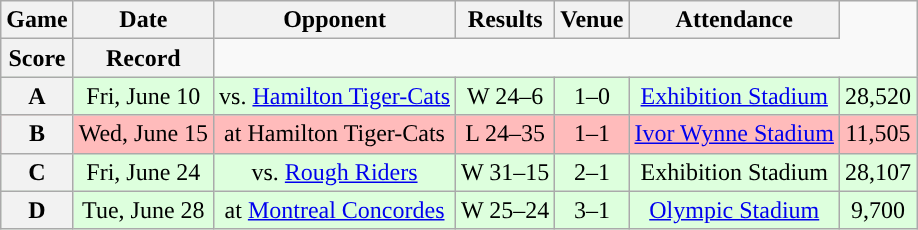<table class="wikitable" style="text-align:center">
<tr>
<th>Game</th>
<th>Date</th>
<th>Opponent</th>
<th>Results</th>
<th>Venue</th>
<th>Attendance</th>
</tr>
<tr>
<th>Score</th>
<th>Record</th>
</tr>
<tr style="background:#ddffdd">
<th>A</th>
<td>Fri, June 10</td>
<td>vs. <a href='#'>Hamilton Tiger-Cats</a></td>
<td>W 24–6</td>
<td>1–0</td>
<td><a href='#'>Exhibition Stadium</a></td>
<td>28,520</td>
</tr>
<tr style="background:#ffbbbb">
<th>B</th>
<td>Wed, June 15</td>
<td>at Hamilton Tiger-Cats</td>
<td>L 24–35</td>
<td>1–1</td>
<td><a href='#'>Ivor Wynne Stadium</a></td>
<td>11,505</td>
</tr>
<tr style="background:#ddffdd">
<th>C</th>
<td>Fri, June 24</td>
<td>vs. <a href='#'>Rough Riders</a></td>
<td>W 31–15</td>
<td>2–1</td>
<td>Exhibition Stadium</td>
<td>28,107</td>
</tr>
<tr style="background:#ddffdd">
<th>D</th>
<td>Tue, June 28</td>
<td>at <a href='#'>Montreal Concordes</a></td>
<td>W 25–24</td>
<td>3–1</td>
<td><a href='#'>Olympic Stadium</a></td>
<td>9,700</td>
</tr>
</table>
